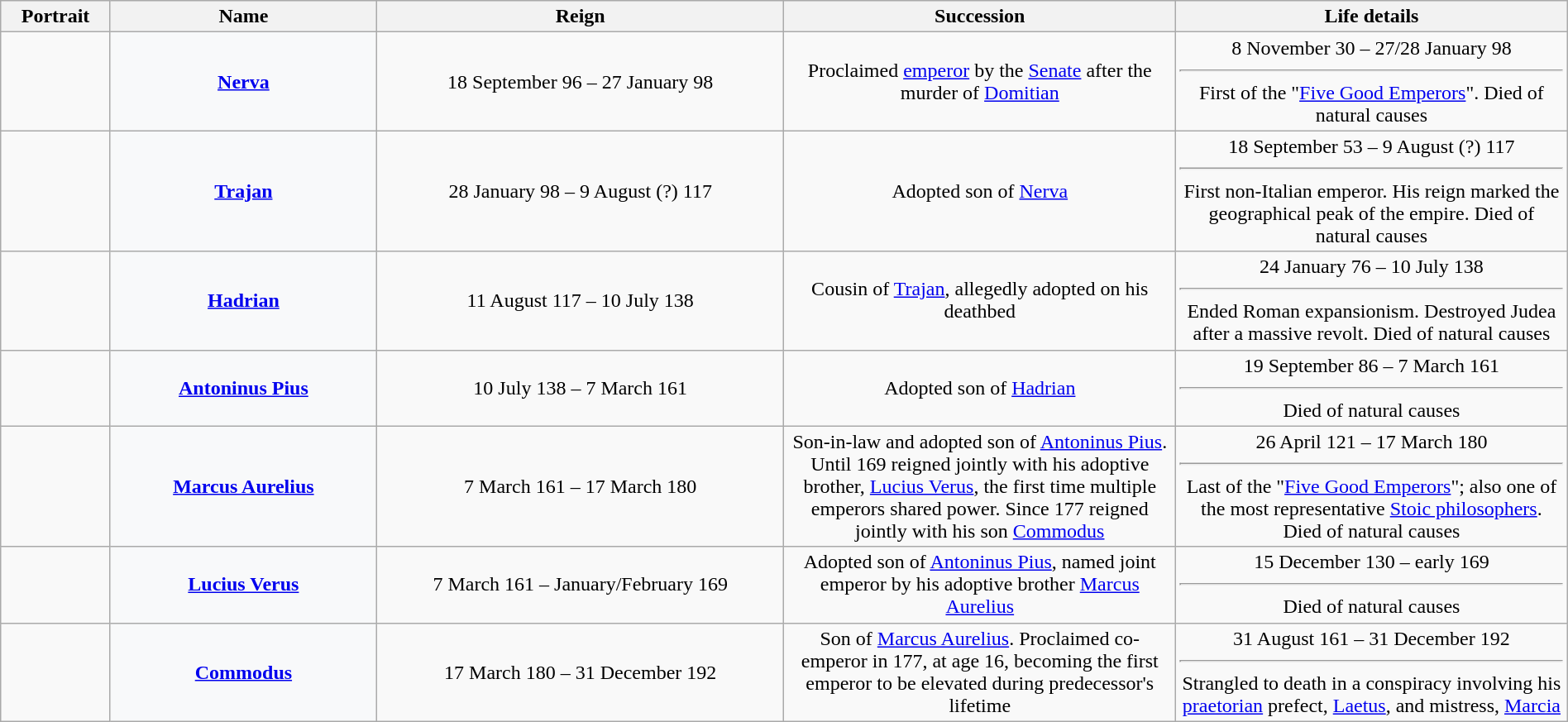<table class="wikitable plainrowheaders" style="text-align:center; width:100%">
<tr>
<th scope=col width="7%">Portrait</th>
<th scope=col width="17%">Name</th>
<th scope=col width="26%">Reign</th>
<th scope=col width="25%">Succession</th>
<th scope=col width="25%">Life details</th>
</tr>
<tr>
<td></td>
<th scope=row style="text-align:center; background:#F8F9FA"><strong><a href='#'>Nerva</a></strong><br></th>
<td>18 September 96 – 27 January 98<br></td>
<td>Proclaimed <a href='#'>emperor</a> by the <a href='#'>Senate</a> after the murder of <a href='#'>Domitian</a></td>
<td>8 November 30 – 27/28 January 98<br><hr>First of the "<a href='#'>Five Good Emperors</a>". Died of natural causes</td>
</tr>
<tr>
<td></td>
<th scope=row style="text-align:center; background:#F8F9FA"><strong><a href='#'>Trajan</a></strong><br></th>
<td>28 January 98 – 9 August (?) 117<br></td>
<td>Adopted son of <a href='#'>Nerva</a></td>
<td>18 September 53 – 9 August (?) 117<br><hr>First non-Italian emperor. His reign marked the geographical peak of the empire. Died of natural causes</td>
</tr>
<tr>
<td></td>
<th scope=row style="text-align:center; background:#F8F9FA"><strong><a href='#'>Hadrian</a></strong><br></th>
<td>11 August 117 – 10 July 138<br></td>
<td>Cousin of <a href='#'>Trajan</a>, allegedly adopted on his deathbed</td>
<td>24 January 76 – 10 July 138<br><hr>Ended Roman expansionism. Destroyed Judea after a massive revolt. Died of natural causes</td>
</tr>
<tr>
<td></td>
<th scope=row style="text-align:center; background:#F8F9FA"><strong><a href='#'>Antoninus Pius</a></strong><br></th>
<td>10 July 138 – 7 March 161<br></td>
<td>Adopted son of <a href='#'>Hadrian</a></td>
<td>19 September 86 – 7 March 161<br><hr>Died of natural causes</td>
</tr>
<tr>
<td></td>
<th scope=row style="text-align:center; background:#F8F9FA"><strong><a href='#'>Marcus Aurelius</a></strong><br></th>
<td>7 March 161 – 17 March 180<br></td>
<td>Son-in-law and adopted son of <a href='#'>Antoninus Pius</a>. Until 169 reigned jointly with his adoptive brother, <a href='#'>Lucius Verus</a>, the first time multiple emperors shared power. Since 177 reigned jointly with his son <a href='#'>Commodus</a></td>
<td>26 April 121 – 17 March 180<br><hr>Last of the "<a href='#'>Five Good Emperors</a>"; also one of the most representative <a href='#'>Stoic philosophers</a>. Died of natural causes</td>
</tr>
<tr>
<td></td>
<th scope=row style="text-align:center; background:#F8F9FA"><strong><a href='#'>Lucius Verus</a></strong><br></th>
<td>7 March 161 – January/February 169<br></td>
<td>Adopted son of <a href='#'>Antoninus Pius</a>, named joint emperor by his adoptive brother <a href='#'>Marcus Aurelius</a></td>
<td>15 December 130 – early 169<br><hr>Died of natural causes</td>
</tr>
<tr>
<td></td>
<th scope=row style="text-align:center; background:#F8F9FA"><strong><a href='#'>Commodus</a></strong><br></th>
<td>17 March 180 – 31 December 192<br></td>
<td>Son of <a href='#'>Marcus Aurelius</a>. Proclaimed co-emperor in 177, at age 16, becoming the first emperor to be elevated during predecessor's lifetime</td>
<td>31 August 161 – 31 December 192<br><hr>Strangled to death in a conspiracy involving his <a href='#'>praetorian</a> prefect, <a href='#'>Laetus</a>, and mistress, <a href='#'>Marcia</a></td>
</tr>
</table>
